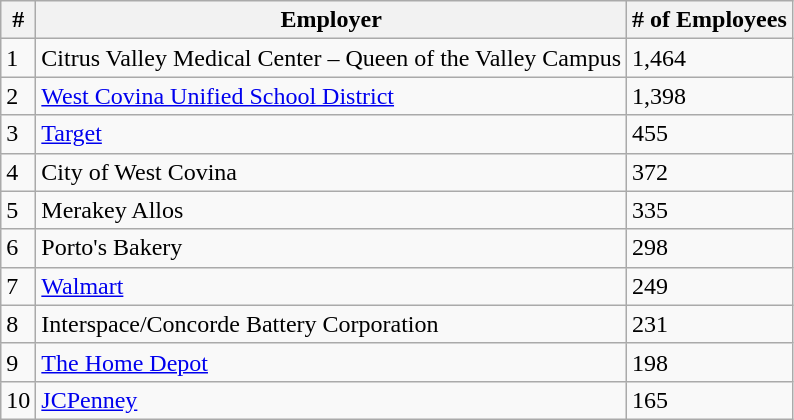<table class="wikitable">
<tr>
<th>#</th>
<th>Employer</th>
<th># of Employees</th>
</tr>
<tr>
<td>1</td>
<td>Citrus Valley Medical Center – Queen of the Valley Campus</td>
<td>1,464</td>
</tr>
<tr>
<td>2</td>
<td><a href='#'>West Covina Unified School District</a></td>
<td>1,398</td>
</tr>
<tr>
<td>3</td>
<td><a href='#'>Target</a></td>
<td>455</td>
</tr>
<tr>
<td>4</td>
<td>City of West Covina</td>
<td>372</td>
</tr>
<tr>
<td>5</td>
<td>Merakey Allos</td>
<td>335</td>
</tr>
<tr>
<td>6</td>
<td>Porto's Bakery</td>
<td>298</td>
</tr>
<tr>
<td>7</td>
<td><a href='#'>Walmart</a></td>
<td>249</td>
</tr>
<tr>
<td>8</td>
<td>Interspace/Concorde Battery Corporation</td>
<td>231</td>
</tr>
<tr>
<td>9</td>
<td><a href='#'>The Home Depot</a></td>
<td>198</td>
</tr>
<tr>
<td>10</td>
<td><a href='#'>JCPenney</a></td>
<td>165</td>
</tr>
</table>
